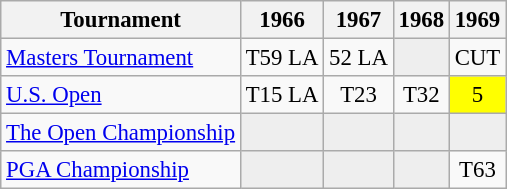<table class="wikitable" style="font-size:95%;text-align:center;">
<tr>
<th>Tournament</th>
<th>1966</th>
<th>1967</th>
<th>1968</th>
<th>1969</th>
</tr>
<tr>
<td align=left><a href='#'>Masters Tournament</a></td>
<td>T59 <span>LA</span></td>
<td>52 <span>LA</span></td>
<td style="background:#eeeeee;"></td>
<td>CUT</td>
</tr>
<tr>
<td align=left><a href='#'>U.S. Open</a></td>
<td>T15 <span>LA</span></td>
<td>T23 </td>
<td>T32</td>
<td style="background:yellow;">5</td>
</tr>
<tr>
<td align=left><a href='#'>The Open Championship</a></td>
<td style="background:#eeeeee;"></td>
<td style="background:#eeeeee;"></td>
<td style="background:#eeeeee;"></td>
<td style="background:#eeeeee;"></td>
</tr>
<tr>
<td align=left><a href='#'>PGA Championship</a></td>
<td style="background:#eeeeee;"></td>
<td style="background:#eeeeee;"></td>
<td style="background:#eeeeee;"></td>
<td>T63</td>
</tr>
</table>
